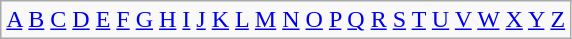<table class="wikitable plainrowheaders" summary="Alphabetical list of rivers">
<tr>
<td><a href='#'>A</a> <a href='#'>B</a> <a href='#'>C</a> <a href='#'>D</a> <a href='#'>E</a> <a href='#'>F</a> <a href='#'>G</a> <a href='#'>H</a> <a href='#'>I</a> <a href='#'>J</a> <a href='#'>K</a> <a href='#'>L</a> <a href='#'>M</a> <a href='#'>N</a> <a href='#'>O</a> <a href='#'>P</a> <a href='#'>Q</a> <a href='#'>R</a> <a href='#'>S</a> <a href='#'>T</a> <a href='#'>U</a> <a href='#'>V</a> <a href='#'>W</a> <a href='#'>X</a> <a href='#'>Y</a> <a href='#'>Z</a></td>
</tr>
</table>
